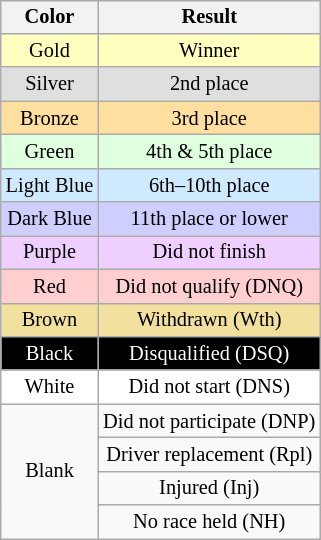<table style="margin-right:0; font-size:85%; text-align:center;" class="wikitable" align="right">
<tr>
<th>Color</th>
<th>Result</th>
</tr>
<tr style="background:#FFFFBF;">
<td>Gold</td>
<td>Winner</td>
</tr>
<tr style="background:#DFDFDF;">
<td>Silver</td>
<td>2nd place</td>
</tr>
<tr style="background:#FFDF9F;">
<td>Bronze</td>
<td>3rd place</td>
</tr>
<tr style="background:#DFFFDF;">
<td>Green</td>
<td>4th & 5th place</td>
</tr>
<tr style="background:#CFEAFF;">
<td>Light Blue</td>
<td>6th–10th place</td>
</tr>
<tr style="background:#CFCFFF;">
<td>Dark Blue</td>
<td>11th place or lower</td>
</tr>
<tr style="background:#EFCFFF;">
<td>Purple</td>
<td>Did not finish</td>
</tr>
<tr style="background:#FFCFCF;">
<td>Red</td>
<td>Did not qualify (DNQ)</td>
</tr>
<tr style="background:#F2E09F;">
<td>Brown</td>
<td>Withdrawn (Wth)</td>
</tr>
<tr style="background:#000000; color:white;">
<td>Black</td>
<td>Disqualified (DSQ)</td>
</tr>
<tr style="background:#FFFFFF;">
<td>White</td>
<td>Did not start (DNS)</td>
</tr>
<tr>
<td rowspan="4">Blank</td>
<td>Did not participate (DNP)</td>
</tr>
<tr>
<td>Driver replacement (Rpl)</td>
</tr>
<tr>
<td>Injured (Inj)</td>
</tr>
<tr>
<td>No race held (NH)</td>
</tr>
</table>
